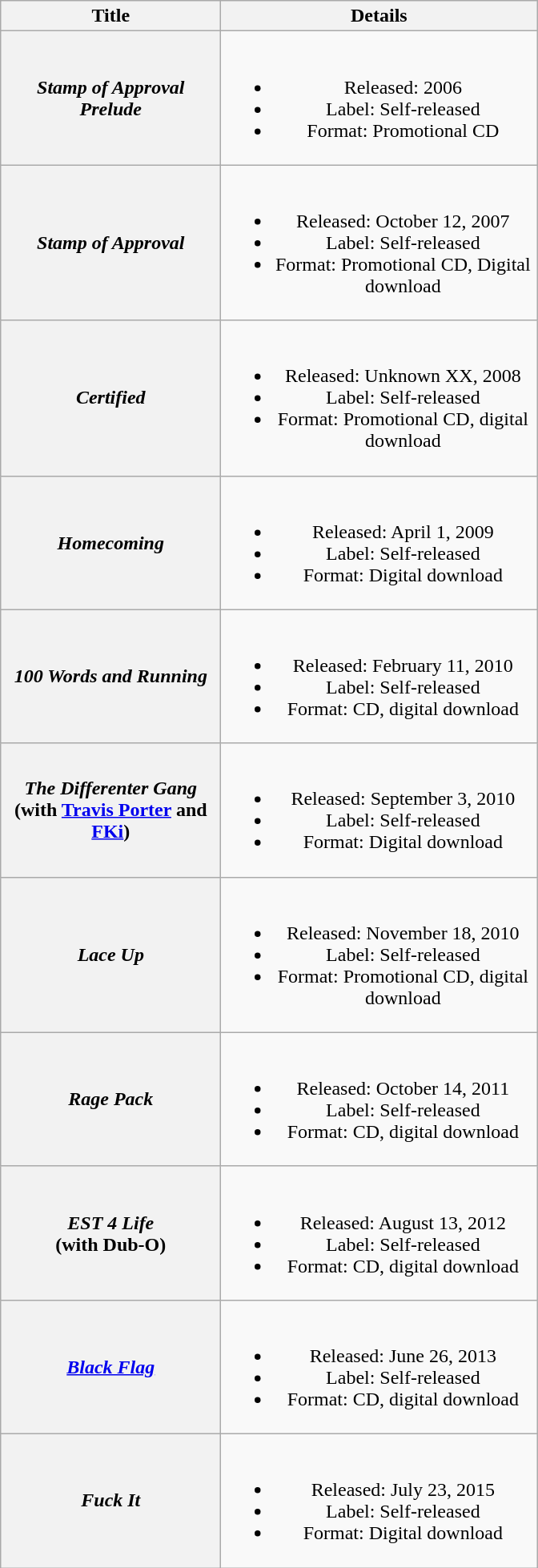<table class="wikitable plainrowheaders" style="text-align:center;">
<tr>
<th scope="col" style="width:11em;">Title</th>
<th scope="col" style="width:16em;">Details</th>
</tr>
<tr>
<th scope="row"><em>Stamp of Approval Prelude</em></th>
<td><br><ul><li>Released: 2006</li><li>Label: Self-released</li><li>Format: Promotional CD</li></ul></td>
</tr>
<tr>
<th scope="row"><em>Stamp of Approval</em></th>
<td><br><ul><li>Released: October 12, 2007</li><li>Label: Self-released</li><li>Format: Promotional CD, Digital download</li></ul></td>
</tr>
<tr>
<th scope="row"><em>Certified</em></th>
<td><br><ul><li>Released: Unknown XX, 2008</li><li>Label: Self-released</li><li>Format: Promotional CD, digital download</li></ul></td>
</tr>
<tr>
<th scope="row"><em>Homecoming</em></th>
<td><br><ul><li>Released: April 1, 2009</li><li>Label: Self-released</li><li>Format: Digital download</li></ul></td>
</tr>
<tr>
<th scope="row"><em>100 Words and Running</em></th>
<td><br><ul><li>Released: February 11, 2010</li><li>Label: Self-released</li><li>Format: CD, digital download</li></ul></td>
</tr>
<tr>
<th scope="row"><em>The Differenter Gang</em> <br><span>(with <a href='#'>Travis Porter</a> and <a href='#'>FKi</a>)</span></th>
<td><br><ul><li>Released: September 3, 2010</li><li>Label: Self-released</li><li>Format: Digital download</li></ul></td>
</tr>
<tr>
<th scope="row"><em>Lace Up</em></th>
<td><br><ul><li>Released: November 18, 2010</li><li>Label: Self-released</li><li>Format: Promotional CD, digital download</li></ul></td>
</tr>
<tr>
<th scope="row"><em>Rage Pack</em></th>
<td><br><ul><li>Released: October 14, 2011</li><li>Label: Self-released</li><li>Format: CD, digital download</li></ul></td>
</tr>
<tr>
<th scope="row"><em>EST 4 Life</em><br><span>(with Dub-O)</span></th>
<td><br><ul><li>Released: August 13, 2012</li><li>Label: Self-released</li><li>Format: CD, digital download</li></ul></td>
</tr>
<tr>
<th scope="row"><em><a href='#'>Black Flag</a></em></th>
<td><br><ul><li>Released: June 26, 2013</li><li>Label: Self-released</li><li>Format: CD, digital download</li></ul></td>
</tr>
<tr>
<th scope="row"><em>Fuck It</em></th>
<td><br><ul><li>Released: July 23, 2015</li><li>Label: Self-released</li><li>Format: Digital download</li></ul></td>
</tr>
</table>
